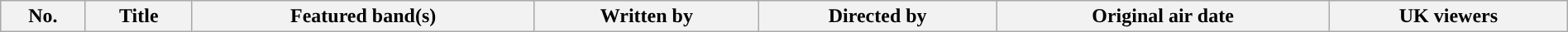<table class="wikitable plainrowheaders" style="width: 100%; margin-right: 0;">
<tr style="background:#FFAFFF;">
<th>No.</th>
<th>Title</th>
<th>Featured band(s)</th>
<th>Written by</th>
<th>Directed by</th>
<th>Original air date</th>
<th>UK viewers<br></th>
</tr>
</table>
